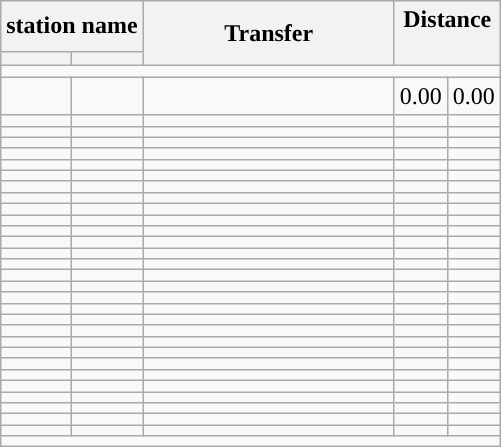<table class="wikitable">
<tr>
<th colspan=2>station name</th>
<th rowspan=2 width = "160pt">Transfer</th>
<th colspan="2" rowspan="2">Distance<br><br></th>
</tr>
<tr>
<th></th>
<th></th>
</tr>
<tr style="background:#">
<td colspan = "5"></td>
</tr>
<tr>
<td></td>
<td></td>
<td></td>
<td>0.00</td>
<td>0.00</td>
</tr>
<tr>
<td></td>
<td></td>
<td></td>
<td></td>
<td></td>
</tr>
<tr>
<td></td>
<td></td>
<td></td>
<td></td>
<td></td>
</tr>
<tr>
<td></td>
<td></td>
<td></td>
<td></td>
<td></td>
</tr>
<tr>
<td></td>
<td></td>
<td></td>
<td></td>
<td></td>
</tr>
<tr>
<td></td>
<td></td>
<td></td>
<td></td>
<td></td>
</tr>
<tr>
<td></td>
<td></td>
<td></td>
<td></td>
<td></td>
</tr>
<tr>
<td></td>
<td></td>
<td></td>
<td></td>
<td></td>
</tr>
<tr>
<td></td>
<td></td>
<td></td>
<td></td>
<td></td>
</tr>
<tr>
<td></td>
<td></td>
<td></td>
<td></td>
<td></td>
</tr>
<tr>
<td></td>
<td></td>
<td></td>
<td></td>
<td></td>
</tr>
<tr>
<td></td>
<td></td>
<td></td>
<td></td>
<td></td>
</tr>
<tr>
<td></td>
<td></td>
<td></td>
<td></td>
<td></td>
</tr>
<tr>
<td></td>
<td></td>
<td></td>
<td></td>
<td></td>
</tr>
<tr>
<td></td>
<td></td>
<td></td>
<td></td>
<td></td>
</tr>
<tr>
<td></td>
<td></td>
<td></td>
<td></td>
<td></td>
</tr>
<tr>
<td></td>
<td></td>
<td></td>
<td></td>
<td></td>
</tr>
<tr>
<td></td>
<td></td>
<td></td>
<td></td>
<td></td>
</tr>
<tr>
<td></td>
<td></td>
<td></td>
<td></td>
<td></td>
</tr>
<tr>
<td></td>
<td></td>
<td></td>
<td></td>
<td></td>
</tr>
<tr>
<td></td>
<td></td>
<td></td>
<td></td>
<td></td>
</tr>
<tr>
<td></td>
<td></td>
<td></td>
<td></td>
<td></td>
</tr>
<tr>
<td></td>
<td></td>
<td></td>
<td></td>
<td></td>
</tr>
<tr>
<td></td>
<td></td>
<td></td>
<td></td>
<td></td>
</tr>
<tr>
<td></td>
<td></td>
<td></td>
<td></td>
<td></td>
</tr>
<tr>
<td></td>
<td></td>
<td></td>
<td></td>
<td></td>
</tr>
<tr>
<td></td>
<td></td>
<td></td>
<td></td>
<td></td>
</tr>
<tr>
<td></td>
<td></td>
<td></td>
<td></td>
<td></td>
</tr>
<tr>
<td></td>
<td></td>
<td></td>
<td></td>
<td></td>
</tr>
<tr>
<td></td>
<td></td>
<td></td>
<td></td>
<td></td>
</tr>
<tr style="background:#">
<td colspan = "5"></td>
</tr>
</table>
